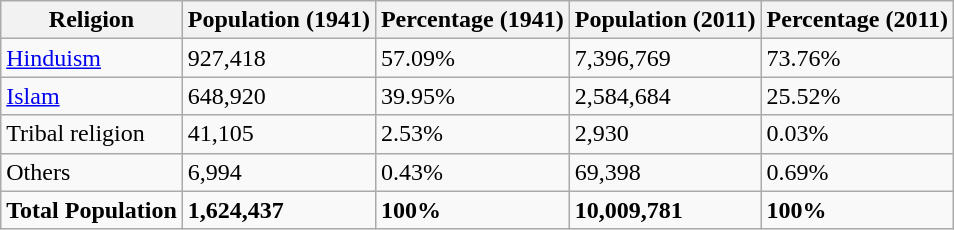<table class="wikitable sortable">
<tr>
<th>Religion</th>
<th>Population (1941)</th>
<th>Percentage (1941)</th>
<th>Population (2011)</th>
<th>Percentage (2011)</th>
</tr>
<tr>
<td><a href='#'>Hinduism</a> </td>
<td>927,418</td>
<td>57.09%</td>
<td>7,396,769</td>
<td>73.76%</td>
</tr>
<tr>
<td><a href='#'>Islam</a> </td>
<td>648,920</td>
<td>39.95%</td>
<td>2,584,684</td>
<td>25.52%</td>
</tr>
<tr>
<td>Tribal religion</td>
<td>41,105</td>
<td>2.53%</td>
<td>2,930</td>
<td>0.03%</td>
</tr>
<tr>
<td>Others</td>
<td>6,994</td>
<td>0.43%</td>
<td>69,398</td>
<td>0.69%</td>
</tr>
<tr>
<td><strong>Total Population</strong></td>
<td><strong>1,624,437</strong></td>
<td><strong>100%</strong></td>
<td><strong>10,009,781</strong></td>
<td><strong>100%</strong></td>
</tr>
</table>
